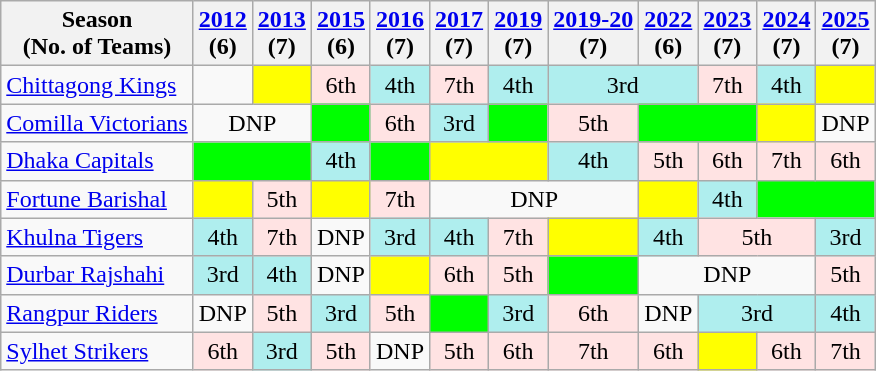<table class="wikitable" style="text-align: center;">
<tr>
<th>Season<br>(No. of Teams)</th>
<th><a href='#'>2012</a><br>(6)</th>
<th><a href='#'>2013</a><br>(7)</th>
<th><a href='#'>2015</a><br>(6)</th>
<th><a href='#'>2016</a><br>(7)</th>
<th><a href='#'>2017</a><br>(7)</th>
<th><a href='#'>2019</a><br>(7)</th>
<th><a href='#'>2019-20</a><br>(7)</th>
<th><a href='#'>2022</a><br>(6)</th>
<th><a href='#'>2023</a><br>(7)</th>
<th><a href='#'>2024</a><br>(7)</th>
<th><a href='#'>2025</a><br>(7)</th>
</tr>
<tr>
<td align=left><a href='#'>Chittagong Kings</a></td>
<td></td>
<td style="background:yellow;"></td>
<td style="background:#ffe3e3;">6th</td>
<td style="background:#afeeee;">4th</td>
<td style="background:#ffe3e3;">7th</td>
<td style="background:#afeeee;">4th</td>
<td colspan="2" style="background:#afeeee;">3rd</td>
<td style="background:#ffe3e3;">7th</td>
<td style="background:#afeeee;">4th</td>
<td style="background:yellow;"></td>
</tr>
<tr>
<td align=left><a href='#'>Comilla Victorians</a></td>
<td colspan=2>DNP</td>
<td style="background:lime;"></td>
<td style="background:#ffe3e3;">6th</td>
<td style="background:#afeeee;">3rd</td>
<td style="background:lime;"></td>
<td style="background:#ffe3e3;">5th</td>
<td colspan="2" style="background:lime;"></td>
<td style="background:yellow;"></td>
<td>DNP</td>
</tr>
<tr>
<td align=left><a href='#'>Dhaka Capitals</a></td>
<td colspan="2" style="background:lime;"></td>
<td style="background:#afeeee;">4th</td>
<td style="background:lime;"></td>
<td colspan="2" style="background:yellow;"></td>
<td style="background:#afeeee;">4th</td>
<td style="background:#ffe3e3;">5th</td>
<td style="background:#ffe3e3;">6th</td>
<td style="background:#ffe3e3;">7th</td>
<td style="background:#ffe3e3;">6th</td>
</tr>
<tr>
<td align=left><a href='#'>Fortune Barishal</a></td>
<td style="background:yellow;"></td>
<td style="background:#ffe3e3;">5th</td>
<td style="background:yellow;"></td>
<td style="background:#ffe3e3;">7th</td>
<td colspan=3>DNP</td>
<td style="background:yellow;"></td>
<td style="background:#afeeee;">4th</td>
<td colspan="2" style="background:lime;"></td>
</tr>
<tr>
<td align=left><a href='#'>Khulna Tigers</a></td>
<td style="background:#afeeee;">4th</td>
<td style="background:#ffe3e3;">7th</td>
<td>DNP</td>
<td style="background:#afeeee;">3rd</td>
<td style="background:#afeeee;">4th</td>
<td style="background:#ffe3e3;">7th</td>
<td style="background:yellow;"></td>
<td style="background:#afeeee;">4th</td>
<td colspan="2" style="background:#ffe3e3;">5th</td>
<td style="background:#afeeee;">3rd</td>
</tr>
<tr>
<td align=left><a href='#'>Durbar Rajshahi</a></td>
<td style="background:#afeeee;">3rd</td>
<td style="background:#afeeee;">4th</td>
<td>DNP</td>
<td style="background:yellow;"></td>
<td style="background:#ffe3e3;">6th</td>
<td style="background:#ffe3e3;">5th</td>
<td style="background:lime;"></td>
<td colspan=3>DNP</td>
<td style="background:#ffe3e3;">5th</td>
</tr>
<tr>
<td align=left><a href='#'>Rangpur Riders</a></td>
<td>DNP</td>
<td style="background:#ffe3e3;">5th</td>
<td style="background:#afeeee;">3rd</td>
<td style="background:#ffe3e3;">5th</td>
<td style="background:lime;"></td>
<td style="background:#afeeee;">3rd</td>
<td style="background:#ffe3e3;">6th</td>
<td>DNP</td>
<td colspan="2" style="background:#afeeee;">3rd</td>
<td style="background:#afeeee;">4th</td>
</tr>
<tr>
<td align=left><a href='#'>Sylhet Strikers</a></td>
<td style="background:#ffe3e3;">6th</td>
<td style="background:#afeeee;">3rd</td>
<td style="background:#ffe3e3;">5th</td>
<td>DNP</td>
<td style="background:#ffe3e3;">5th</td>
<td style="background:#ffe3e3;">6th</td>
<td style="background:#ffe3e3;">7th</td>
<td style="background:#ffe3e3;">6th</td>
<td style="background:yellow;"></td>
<td style="background:#ffe3e3;">6th</td>
<td style="background:#ffe3e3;">7th</td>
</tr>
</table>
